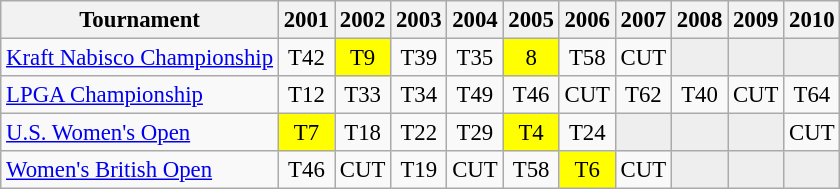<table class="wikitable" style="font-size:95%;text-align:center;">
<tr>
<th>Tournament</th>
<th>2001</th>
<th>2002</th>
<th>2003</th>
<th>2004</th>
<th>2005</th>
<th>2006</th>
<th>2007</th>
<th>2008</th>
<th>2009</th>
<th>2010</th>
</tr>
<tr>
<td align=left><a href='#'>Kraft Nabisco Championship</a></td>
<td>T42</td>
<td style="background:yellow;">T9</td>
<td>T39</td>
<td>T35</td>
<td style="background:yellow;">8</td>
<td>T58</td>
<td>CUT</td>
<td style="background:#eeeeee;"></td>
<td style="background:#eeeeee;"></td>
<td style="background:#eeeeee;"></td>
</tr>
<tr>
<td align=left><a href='#'>LPGA Championship</a></td>
<td>T12</td>
<td>T33</td>
<td>T34</td>
<td>T49</td>
<td>T46</td>
<td>CUT</td>
<td>T62</td>
<td>T40</td>
<td>CUT</td>
<td>T64</td>
</tr>
<tr>
<td align=left><a href='#'>U.S. Women's Open</a></td>
<td style="background:yellow;">T7</td>
<td>T18</td>
<td>T22</td>
<td>T29</td>
<td style="background:yellow;">T4</td>
<td>T24</td>
<td style="background:#eeeeee;"></td>
<td style="background:#eeeeee;"></td>
<td style="background:#eeeeee;"></td>
<td>CUT</td>
</tr>
<tr>
<td align=left><a href='#'>Women's British Open</a></td>
<td>T46</td>
<td>CUT</td>
<td>T19</td>
<td>CUT</td>
<td>T58</td>
<td style="background:yellow;">T6</td>
<td>CUT</td>
<td style="background:#eeeeee;"></td>
<td style="background:#eeeeee;"></td>
<td style="background:#eeeeee;"></td>
</tr>
</table>
